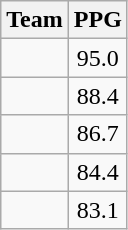<table class=wikitable>
<tr>
<th>Team</th>
<th>PPG</th>
</tr>
<tr>
<td></td>
<td align=center>95.0</td>
</tr>
<tr>
<td></td>
<td align=center>88.4</td>
</tr>
<tr>
<td></td>
<td align=center>86.7</td>
</tr>
<tr>
<td></td>
<td align=center>84.4</td>
</tr>
<tr>
<td></td>
<td align=center>83.1</td>
</tr>
</table>
